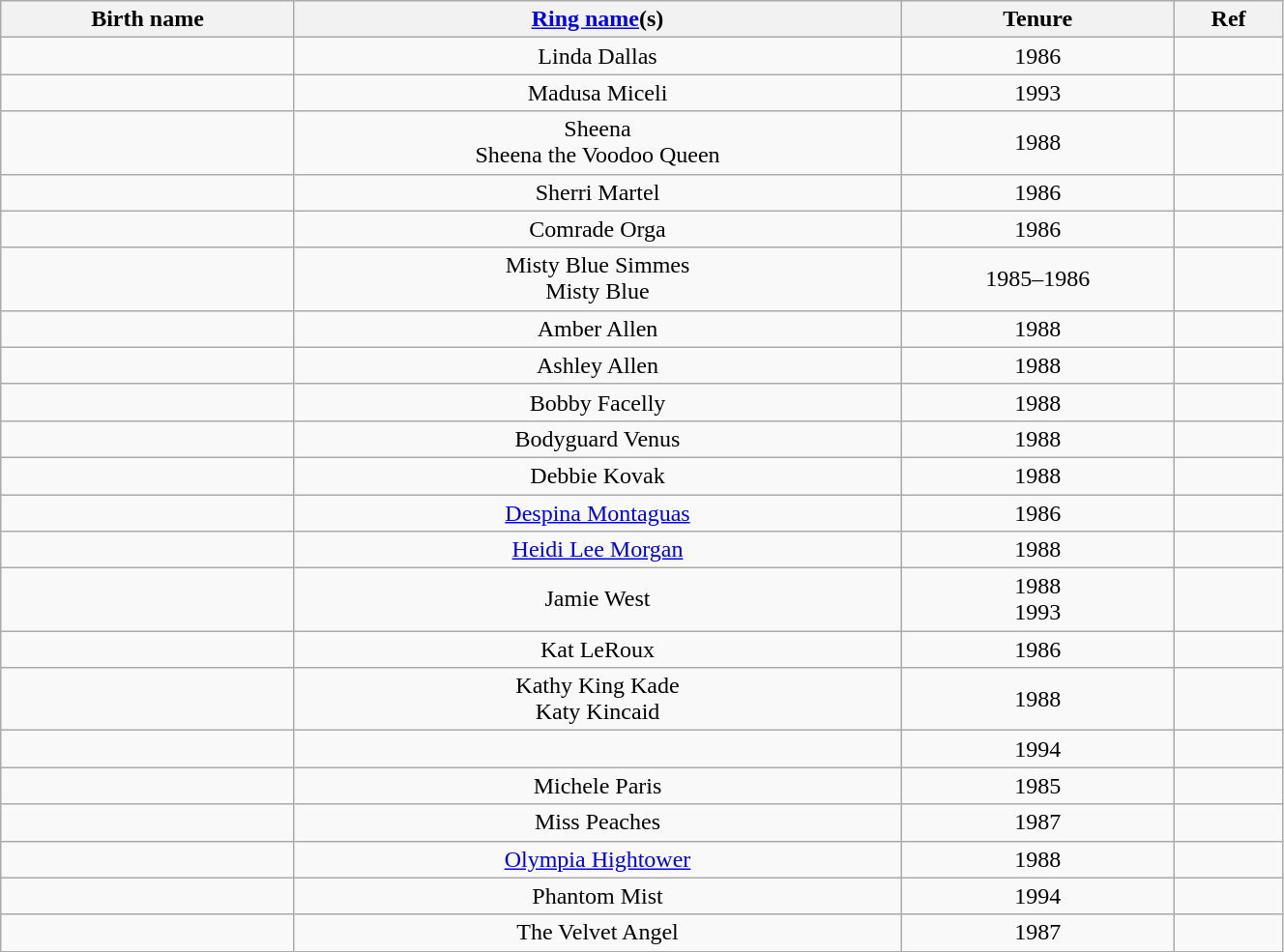<table class="sortable wikitable" style="text-align:center; width:70%;">
<tr>
<th>Birth name</th>
<th><a href='#'>Ring name</a>(s)</th>
<th>Tenure</th>
<th>Ref</th>
</tr>
<tr>
<td></td>
<td>Linda Dallas</td>
<td sort>1986</td>
<td></td>
</tr>
<tr>
<td></td>
<td>Madusa Miceli</td>
<td sort>1993</td>
<td></td>
</tr>
<tr>
<td></td>
<td>Sheena<br>Sheena the Voodoo Queen</td>
<td sort>1988</td>
<td></td>
</tr>
<tr>
<td></td>
<td>Sherri Martel</td>
<td sort>1986</td>
<td></td>
</tr>
<tr>
<td></td>
<td>Comrade Orga</td>
<td sort>1986</td>
<td></td>
</tr>
<tr>
<td></td>
<td>Misty Blue Simmes<br>Misty Blue</td>
<td sort>1985–1986</td>
<td></td>
</tr>
<tr>
<td></td>
<td>Amber Allen</td>
<td sort>1988</td>
<td></td>
</tr>
<tr>
<td></td>
<td>Ashley Allen</td>
<td sort>1988</td>
<td></td>
</tr>
<tr>
<td></td>
<td>Bobby Facelly</td>
<td sort>1988</td>
<td></td>
</tr>
<tr>
<td></td>
<td>Bodyguard Venus</td>
<td sort>1988</td>
<td></td>
</tr>
<tr>
<td></td>
<td>Debbie Kovak</td>
<td sort>1988</td>
<td></td>
</tr>
<tr>
<td></td>
<td><a href='#'>Despina Montaguas</a></td>
<td sort>1986</td>
<td></td>
</tr>
<tr>
<td></td>
<td><a href='#'>Heidi Lee Morgan</a></td>
<td sort>1988</td>
<td></td>
</tr>
<tr>
<td></td>
<td>Jamie West</td>
<td sort>1988<br>1993</td>
<td></td>
</tr>
<tr>
<td></td>
<td>Kat LeRoux</td>
<td sort>1986</td>
<td></td>
</tr>
<tr>
<td></td>
<td>Kathy King Kade<br>Katy Kincaid</td>
<td sort>1988</td>
<td></td>
</tr>
<tr>
<td></td>
<td></td>
<td sort>1994</td>
<td></td>
</tr>
<tr>
<td></td>
<td>Michele Paris</td>
<td sort>1985</td>
<td></td>
</tr>
<tr>
<td></td>
<td>Miss Peaches</td>
<td sort>1987</td>
<td></td>
</tr>
<tr>
<td></td>
<td><a href='#'>Olympia Hightower</a></td>
<td sort>1988</td>
<td></td>
</tr>
<tr>
<td></td>
<td>Phantom Mist</td>
<td sort>1994</td>
<td></td>
</tr>
<tr>
<td></td>
<td>The Velvet Angel</td>
<td sort>1987</td>
<td></td>
</tr>
</table>
